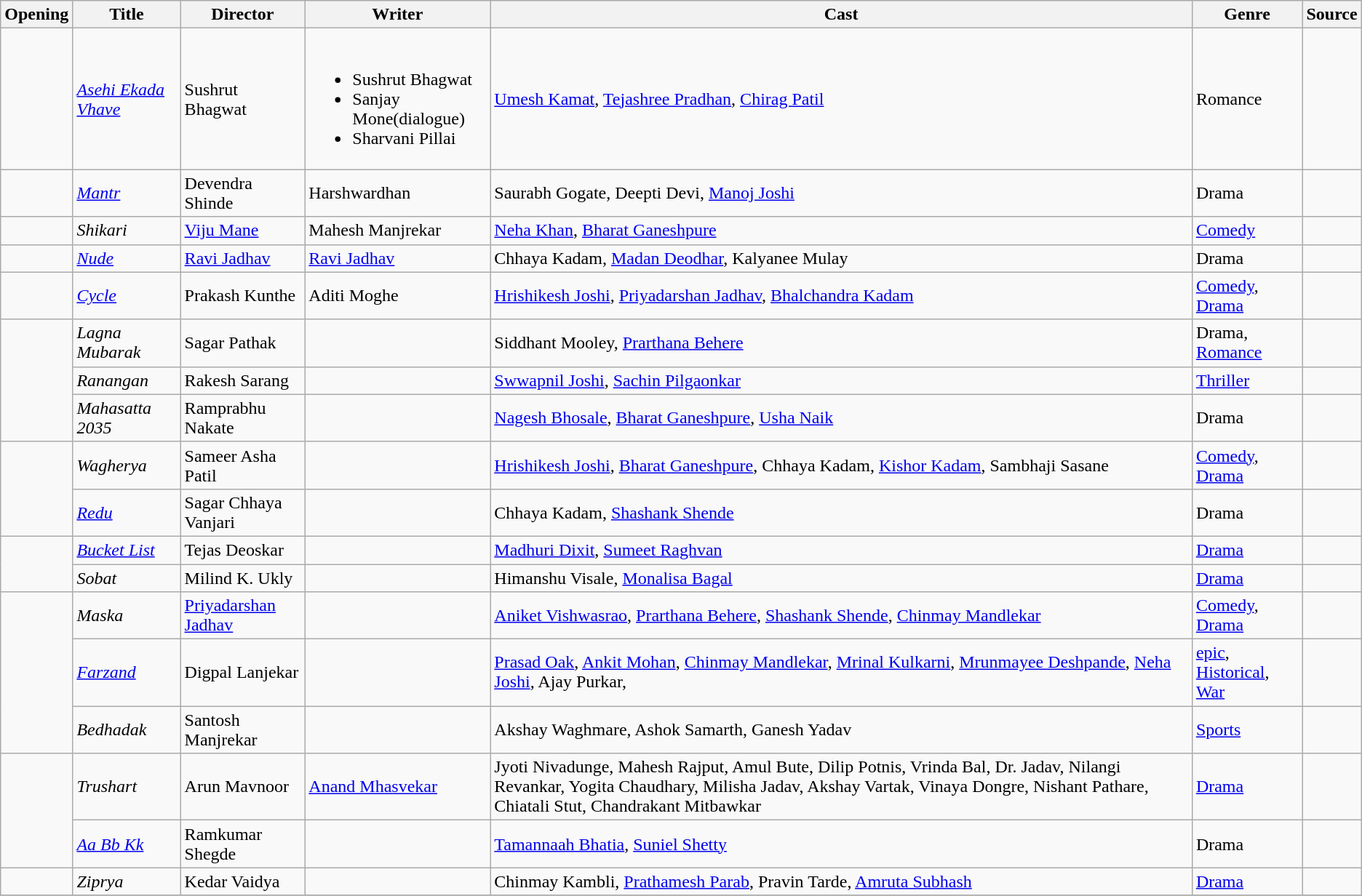<table class="wikitable sortable">
<tr>
<th>Opening</th>
<th>Title</th>
<th>Director</th>
<th>Writer</th>
<th>Cast</th>
<th>Genre</th>
<th>Source</th>
</tr>
<tr>
<td></td>
<td><em><a href='#'>Asehi Ekada Vhave</a></em></td>
<td>Sushrut Bhagwat</td>
<td><br><ul><li>Sushrut Bhagwat</li><li>Sanjay Mone(dialogue)</li><li>Sharvani Pillai</li></ul></td>
<td><a href='#'>Umesh Kamat</a>, <a href='#'>Tejashree Pradhan</a>, <a href='#'>Chirag Patil</a></td>
<td>Romance</td>
<td></td>
</tr>
<tr>
<td></td>
<td><em><a href='#'>Mantr</a></em></td>
<td>Devendra Shinde</td>
<td>Harshwardhan</td>
<td>Saurabh Gogate, Deepti Devi, <a href='#'>Manoj Joshi</a></td>
<td>Drama</td>
<td></td>
</tr>
<tr>
<td></td>
<td><em>Shikari</em></td>
<td><a href='#'>Viju Mane</a></td>
<td>Mahesh Manjrekar</td>
<td><a href='#'>Neha Khan</a>, <a href='#'>Bharat Ganeshpure</a></td>
<td><a href='#'>Comedy</a></td>
<td></td>
</tr>
<tr>
<td></td>
<td><em><a href='#'>Nude</a></em></td>
<td><a href='#'>Ravi Jadhav</a></td>
<td><a href='#'>Ravi Jadhav</a></td>
<td>Chhaya Kadam, <a href='#'>Madan Deodhar</a>, Kalyanee Mulay</td>
<td>Drama</td>
<td></td>
</tr>
<tr>
<td></td>
<td><a href='#'><em>Cycle</em></a></td>
<td>Prakash Kunthe</td>
<td>Aditi Moghe</td>
<td><a href='#'>Hrishikesh Joshi</a>, <a href='#'>Priyadarshan Jadhav</a>, <a href='#'>Bhalchandra Kadam</a></td>
<td><a href='#'>Comedy</a>, <a href='#'>Drama</a></td>
<td></td>
</tr>
<tr>
<td rowspan="3"></td>
<td><em>Lagna Mubarak</em></td>
<td>Sagar Pathak</td>
<td></td>
<td>Siddhant Mooley, <a href='#'>Prarthana Behere</a></td>
<td>Drama, <a href='#'>Romance</a></td>
<td></td>
</tr>
<tr>
<td><em>Ranangan</em></td>
<td>Rakesh Sarang</td>
<td></td>
<td><a href='#'>Swwapnil Joshi</a>, <a href='#'>Sachin Pilgaonkar</a></td>
<td><a href='#'>Thriller</a></td>
<td></td>
</tr>
<tr>
<td><em>Mahasatta 2035</em></td>
<td>Ramprabhu Nakate</td>
<td></td>
<td><a href='#'>Nagesh Bhosale</a>, <a href='#'>Bharat Ganeshpure</a>, <a href='#'>Usha Naik</a></td>
<td>Drama</td>
<td></td>
</tr>
<tr>
<td rowspan="2"></td>
<td><em>Wagherya</em></td>
<td>Sameer Asha Patil</td>
<td></td>
<td><a href='#'>Hrishikesh Joshi</a>, <a href='#'>Bharat Ganeshpure</a>, Chhaya Kadam, <a href='#'>Kishor Kadam</a>, Sambhaji Sasane</td>
<td><a href='#'>Comedy</a>, <a href='#'>Drama</a></td>
<td></td>
</tr>
<tr>
<td><em><a href='#'>Redu</a></em></td>
<td>Sagar Chhaya Vanjari</td>
<td></td>
<td>Chhaya Kadam, <a href='#'>Shashank Shende</a></td>
<td>Drama</td>
<td></td>
</tr>
<tr>
<td rowspan="2"><br></td>
<td><em><a href='#'>Bucket List</a></em></td>
<td>Tejas Deoskar</td>
<td></td>
<td><a href='#'>Madhuri Dixit</a>, <a href='#'>Sumeet Raghvan</a></td>
<td><a href='#'>Drama</a></td>
<td></td>
</tr>
<tr>
<td><em>Sobat</em></td>
<td>Milind K. Ukly</td>
<td></td>
<td>Himanshu Visale, <a href='#'>Monalisa Bagal</a></td>
<td><a href='#'>Drama</a></td>
<td></td>
</tr>
<tr>
<td rowspan="3"></td>
<td><em>Maska</em></td>
<td><a href='#'>Priyadarshan Jadhav</a></td>
<td></td>
<td><a href='#'>Aniket Vishwasrao</a>, <a href='#'>Prarthana Behere</a>, <a href='#'>Shashank Shende</a>, <a href='#'>Chinmay Mandlekar</a></td>
<td><a href='#'>Comedy</a>, <a href='#'>Drama</a></td>
<td></td>
</tr>
<tr>
<td><em><a href='#'>Farzand</a></em></td>
<td>Digpal Lanjekar</td>
<td></td>
<td><a href='#'>Prasad Oak</a>, <a href='#'>Ankit Mohan</a>, <a href='#'>Chinmay Mandlekar</a>, <a href='#'>Mrinal Kulkarni</a>, <a href='#'>Mrunmayee Deshpande</a>, <a href='#'>Neha Joshi</a>, Ajay Purkar,</td>
<td><a href='#'>epic</a>, <a href='#'>Historical</a>, <a href='#'>War</a></td>
<td></td>
</tr>
<tr>
<td><em>Bedhadak</em></td>
<td>Santosh Manjrekar</td>
<td></td>
<td>Akshay Waghmare, Ashok Samarth, Ganesh Yadav</td>
<td><a href='#'>Sports</a></td>
<td></td>
</tr>
<tr>
<td rowspan="2"></td>
<td><em>Trushart</em></td>
<td>Arun Mavnoor</td>
<td><a href='#'>Anand Mhasvekar</a></td>
<td>Jyoti Nivadunge, Mahesh Rajput, Amul Bute, Dilip Potnis, Vrinda Bal, Dr. Jadav, Nilangi Revankar, Yogita Chaudhary, Milisha Jadav, Akshay Vartak, Vinaya Dongre, Nishant Pathare, Chiatali Stut, Chandrakant Mitbawkar</td>
<td><a href='#'>Drama</a></td>
<td></td>
</tr>
<tr>
<td><em><a href='#'>Aa Bb Kk</a></em></td>
<td>Ramkumar Shegde</td>
<td></td>
<td><a href='#'>Tamannaah Bhatia</a>, <a href='#'>Suniel Shetty</a></td>
<td>Drama</td>
<td></td>
</tr>
<tr>
<td rowspan="1"></td>
<td><em>Ziprya</em></td>
<td>Kedar Vaidya</td>
<td></td>
<td>Chinmay Kambli, <a href='#'>Prathamesh Parab</a>, Pravin Tarde, <a href='#'>Amruta Subhash</a></td>
<td><a href='#'>Drama</a></td>
<td></td>
</tr>
<tr>
</tr>
</table>
